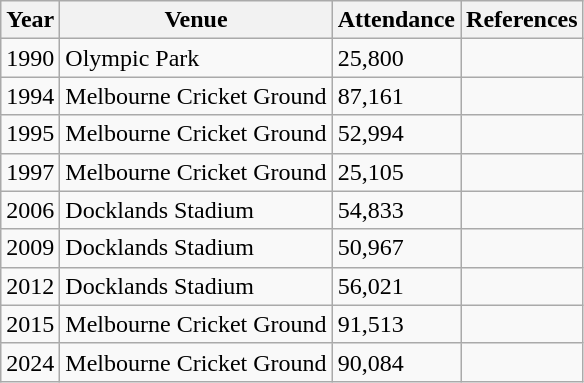<table class="sortable wikitable">
<tr>
<th colspan="1">Year</th>
<th>Venue</th>
<th>Attendance</th>
<th>References</th>
</tr>
<tr>
<td>1990</td>
<td>Olympic Park</td>
<td>25,800</td>
<td></td>
</tr>
<tr>
<td>1994</td>
<td>Melbourne Cricket Ground</td>
<td>87,161</td>
<td></td>
</tr>
<tr>
<td>1995</td>
<td>Melbourne Cricket Ground</td>
<td>52,994</td>
<td></td>
</tr>
<tr>
<td>1997</td>
<td>Melbourne Cricket Ground</td>
<td>25,105</td>
<td></td>
</tr>
<tr>
<td>2006</td>
<td>Docklands Stadium</td>
<td>54,833</td>
<td></td>
</tr>
<tr>
<td>2009</td>
<td>Docklands Stadium</td>
<td>50,967</td>
<td></td>
</tr>
<tr>
<td>2012</td>
<td>Docklands Stadium</td>
<td>56,021</td>
<td></td>
</tr>
<tr>
<td>2015</td>
<td>Melbourne Cricket Ground</td>
<td>91,513</td>
<td></td>
</tr>
<tr>
<td>2024</td>
<td>Melbourne Cricket Ground</td>
<td>90,084</td>
<td></td>
</tr>
</table>
